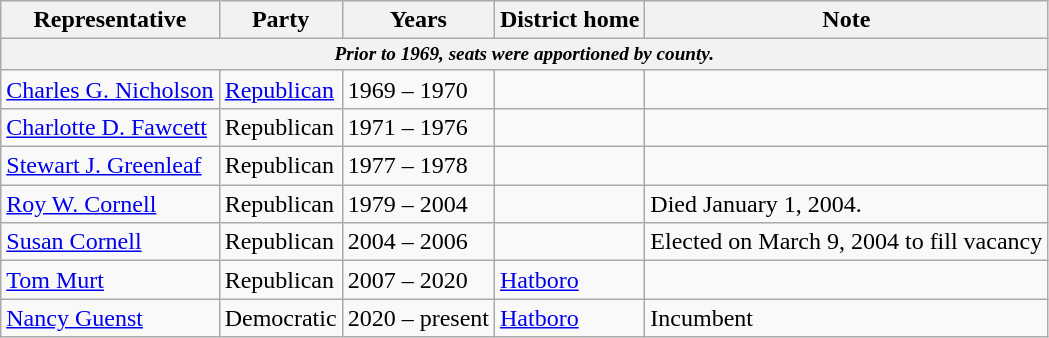<table class=wikitable>
<tr valign=bottom>
<th>Representative</th>
<th>Party</th>
<th>Years</th>
<th>District home</th>
<th>Note</th>
</tr>
<tr>
<th colspan=5 style="font-size: 80%;"><em>Prior to 1969, seats were apportioned by county.</em></th>
</tr>
<tr>
<td><a href='#'>Charles G. Nicholson</a></td>
<td><a href='#'>Republican</a></td>
<td>1969 – 1970</td>
<td></td>
<td></td>
</tr>
<tr>
<td><a href='#'>Charlotte D. Fawcett</a></td>
<td>Republican</td>
<td>1971 – 1976</td>
<td></td>
<td></td>
</tr>
<tr>
<td><a href='#'>Stewart J. Greenleaf</a></td>
<td>Republican</td>
<td>1977 – 1978</td>
<td></td>
<td></td>
</tr>
<tr>
<td><a href='#'>Roy W. Cornell</a></td>
<td>Republican</td>
<td>1979 – 2004</td>
<td></td>
<td>Died January 1, 2004.</td>
</tr>
<tr>
<td><a href='#'>Susan Cornell</a></td>
<td>Republican</td>
<td>2004 – 2006</td>
<td></td>
<td>Elected on March 9, 2004 to fill vacancy</td>
</tr>
<tr>
<td><a href='#'>Tom Murt</a></td>
<td>Republican</td>
<td>2007 – 2020</td>
<td><a href='#'>Hatboro</a></td>
<td></td>
</tr>
<tr>
<td><a href='#'>Nancy Guenst</a></td>
<td>Democratic</td>
<td>2020 – present</td>
<td><a href='#'>Hatboro</a></td>
<td>Incumbent</td>
</tr>
</table>
